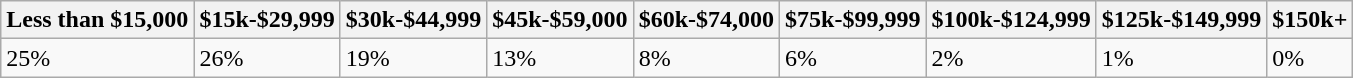<table class="wikitable">
<tr>
<th>Less than $15,000</th>
<th>$15k-$29,999</th>
<th>$30k-$44,999</th>
<th>$45k-$59,000</th>
<th>$60k-$74,000</th>
<th>$75k-$99,999</th>
<th>$100k-$124,999</th>
<th>$125k-$149,999</th>
<th>$150k+</th>
</tr>
<tr>
<td>25%</td>
<td>26%</td>
<td>19%</td>
<td>13%</td>
<td>8%</td>
<td>6%</td>
<td>2%</td>
<td>1%</td>
<td>0%</td>
</tr>
</table>
